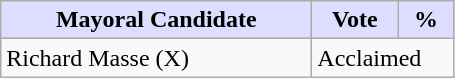<table class="wikitable">
<tr>
<th style="background:#ddf; width:200px;">Mayoral Candidate</th>
<th style="background:#ddf; width:50px;">Vote</th>
<th style="background:#ddf; width:30px;">%</th>
</tr>
<tr>
<td>Richard Masse (X)</td>
<td colspan="2">Acclaimed</td>
</tr>
</table>
